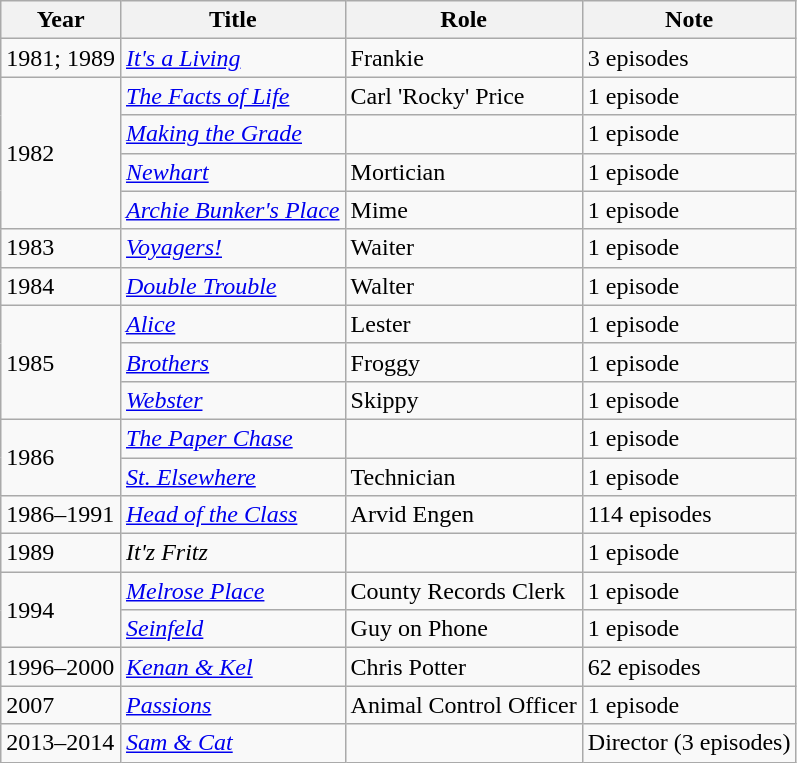<table class="wikitable">
<tr>
<th>Year</th>
<th>Title</th>
<th>Role</th>
<th>Note</th>
</tr>
<tr>
<td>1981; 1989</td>
<td><em><a href='#'>It's a Living</a></em></td>
<td>Frankie</td>
<td>3 episodes</td>
</tr>
<tr>
<td rowspan="4">1982</td>
<td><em><a href='#'>The Facts of Life</a></em></td>
<td>Carl 'Rocky' Price</td>
<td>1 episode</td>
</tr>
<tr>
<td><em><a href='#'>Making the Grade</a></em></td>
<td></td>
<td>1 episode</td>
</tr>
<tr>
<td><em><a href='#'>Newhart</a></em></td>
<td>Mortician</td>
<td>1 episode</td>
</tr>
<tr>
<td><em><a href='#'>Archie Bunker's Place</a></em></td>
<td>Mime</td>
<td>1 episode</td>
</tr>
<tr>
<td>1983</td>
<td><em><a href='#'>Voyagers!</a></em></td>
<td>Waiter</td>
<td>1 episode</td>
</tr>
<tr>
<td>1984</td>
<td><em><a href='#'>Double Trouble</a></em></td>
<td>Walter</td>
<td>1 episode</td>
</tr>
<tr>
<td rowspan="3">1985</td>
<td><em><a href='#'>Alice</a></em></td>
<td>Lester</td>
<td>1 episode</td>
</tr>
<tr>
<td><em><a href='#'>Brothers</a></em></td>
<td>Froggy</td>
<td>1 episode</td>
</tr>
<tr>
<td><em><a href='#'>Webster</a></em></td>
<td>Skippy</td>
<td>1 episode</td>
</tr>
<tr>
<td rowspan="2">1986</td>
<td><em><a href='#'>The Paper Chase</a></em></td>
<td></td>
<td>1 episode</td>
</tr>
<tr>
<td><em><a href='#'>St. Elsewhere</a></em></td>
<td>Technician</td>
<td>1 episode</td>
</tr>
<tr>
<td>1986–1991</td>
<td><em><a href='#'>Head of the Class</a></em></td>
<td>Arvid Engen</td>
<td>114 episodes</td>
</tr>
<tr>
<td>1989</td>
<td><em>It'z Fritz</em></td>
<td></td>
<td>1 episode</td>
</tr>
<tr>
<td rowspan="2">1994</td>
<td><em><a href='#'>Melrose Place</a></em></td>
<td>County Records Clerk</td>
<td>1 episode</td>
</tr>
<tr>
<td><em><a href='#'>Seinfeld</a></em></td>
<td>Guy on Phone</td>
<td>1 episode</td>
</tr>
<tr>
<td>1996–2000</td>
<td><em><a href='#'>Kenan & Kel</a></em></td>
<td>Chris Potter</td>
<td>62 episodes</td>
</tr>
<tr>
<td>2007</td>
<td><em><a href='#'>Passions</a></em></td>
<td>Animal Control Officer</td>
<td>1 episode</td>
</tr>
<tr>
<td>2013–2014</td>
<td><em><a href='#'>Sam & Cat</a></em></td>
<td></td>
<td>Director (3 episodes)</td>
</tr>
</table>
